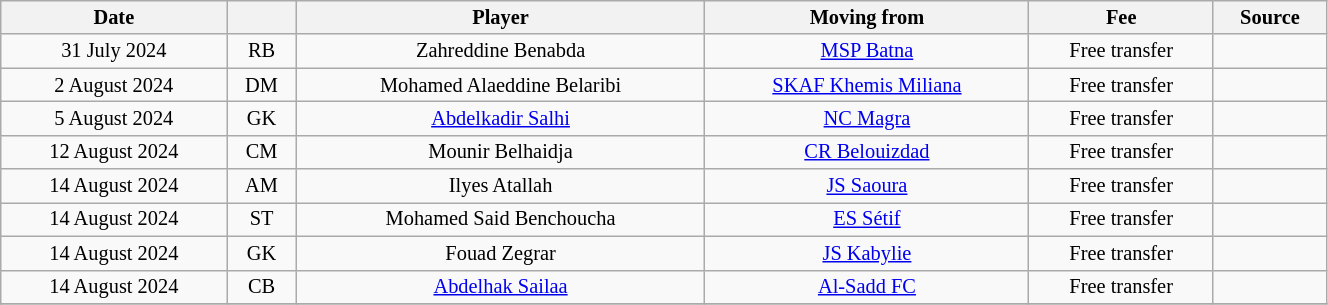<table class="wikitable sortable" style="width:70%; text-align:center; font-size:85%; text-align:centre;">
<tr>
<th>Date</th>
<th></th>
<th>Player</th>
<th>Moving from</th>
<th>Fee</th>
<th>Source</th>
</tr>
<tr>
<td>31 July 2024</td>
<td>RB</td>
<td> Zahreddine Benabda</td>
<td><a href='#'>MSP Batna</a></td>
<td>Free transfer</td>
<td></td>
</tr>
<tr>
<td>2 August 2024</td>
<td>DM</td>
<td> Mohamed Alaeddine Belaribi</td>
<td><a href='#'>SKAF Khemis Miliana</a></td>
<td>Free transfer</td>
<td></td>
</tr>
<tr>
<td>5 August 2024</td>
<td>GK</td>
<td> <a href='#'>Abdelkadir Salhi</a></td>
<td><a href='#'>NC Magra</a></td>
<td>Free transfer</td>
<td></td>
</tr>
<tr>
<td>12 August 2024</td>
<td>CM</td>
<td> Mounir Belhaidja</td>
<td><a href='#'>CR Belouizdad</a></td>
<td>Free transfer</td>
<td></td>
</tr>
<tr>
<td>14 August 2024</td>
<td>AM</td>
<td> Ilyes Atallah</td>
<td><a href='#'>JS Saoura</a></td>
<td>Free transfer</td>
<td></td>
</tr>
<tr>
<td>14 August 2024</td>
<td>ST</td>
<td> Mohamed Said Benchoucha</td>
<td><a href='#'>ES Sétif</a></td>
<td>Free transfer</td>
<td></td>
</tr>
<tr>
<td>14 August 2024</td>
<td>GK</td>
<td> Fouad Zegrar</td>
<td><a href='#'>JS Kabylie</a></td>
<td>Free transfer</td>
<td></td>
</tr>
<tr>
<td>14 August 2024</td>
<td>CB</td>
<td> <a href='#'>Abdelhak Sailaa</a></td>
<td> <a href='#'>Al-Sadd FC</a></td>
<td>Free transfer</td>
<td></td>
</tr>
<tr>
</tr>
</table>
